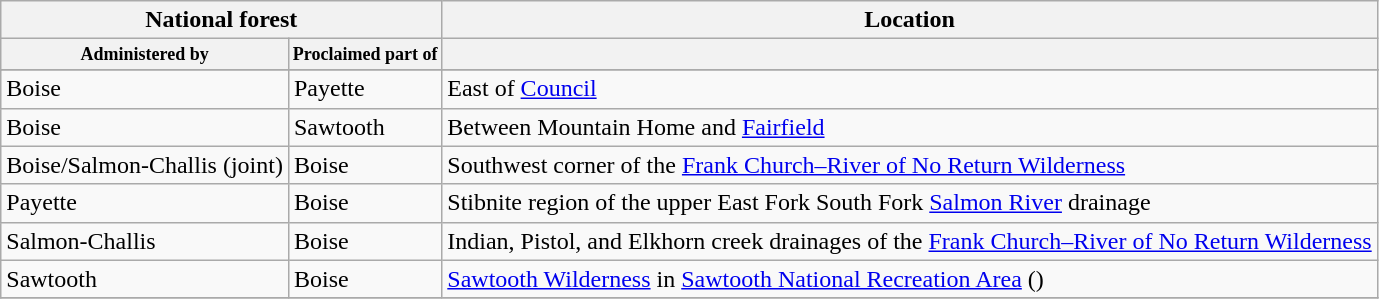<table class="wikitable sortable">
<tr>
<th colspan=2>National forest</th>
<th>Location</th>
</tr>
<tr style="font-size:9pt; text-align:center;">
<th>Administered by</th>
<th>Proclaimed part of</th>
<th></th>
</tr>
<tr style="font-size:9pt; text-align:center;">
</tr>
<tr>
<td>Boise</td>
<td>Payette</td>
<td>East of <a href='#'>Council</a></td>
</tr>
<tr>
<td>Boise</td>
<td>Sawtooth</td>
<td>Between Mountain Home and <a href='#'>Fairfield</a></td>
</tr>
<tr>
<td>Boise/Salmon-Challis (joint)</td>
<td>Boise</td>
<td>Southwest corner of the <a href='#'>Frank Church–River of No Return Wilderness</a></td>
</tr>
<tr>
<td>Payette</td>
<td>Boise</td>
<td>Stibnite region of the upper East Fork South Fork <a href='#'>Salmon River</a> drainage</td>
</tr>
<tr>
<td>Salmon-Challis</td>
<td>Boise</td>
<td>Indian, Pistol, and Elkhorn creek drainages of the <a href='#'>Frank Church–River of No Return Wilderness</a></td>
</tr>
<tr>
<td>Sawtooth</td>
<td>Boise</td>
<td><a href='#'>Sawtooth Wilderness</a> in <a href='#'>Sawtooth National Recreation Area</a> ()</td>
</tr>
<tr>
</tr>
</table>
